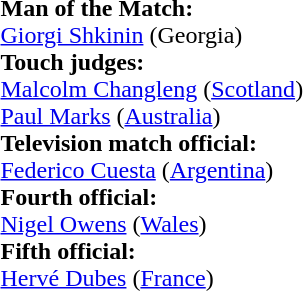<table width=100%>
<tr>
<td><br><strong>Man of the Match:</strong>
<br><a href='#'>Giorgi Shkinin</a> (Georgia)<br><strong>Touch judges:</strong>
<br><a href='#'>Malcolm Changleng</a> (<a href='#'>Scotland</a>)
<br><a href='#'>Paul Marks</a> (<a href='#'>Australia</a>)
<br><strong>Television match official:</strong>
<br><a href='#'>Federico Cuesta</a> (<a href='#'>Argentina</a>)
<br><strong>Fourth official:</strong>
<br><a href='#'>Nigel Owens</a> (<a href='#'>Wales</a>)
<br><strong>Fifth official:</strong>
<br><a href='#'>Hervé Dubes</a> (<a href='#'>France</a>)</td>
</tr>
</table>
